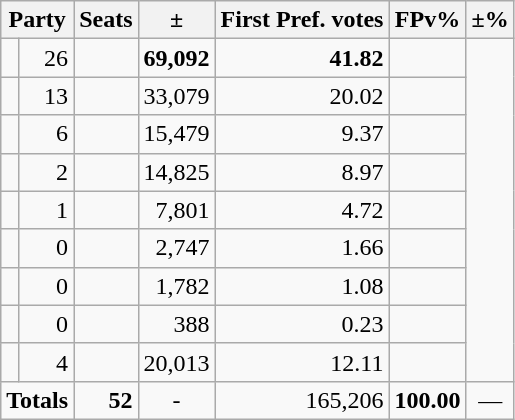<table class=wikitable>
<tr>
<th colspan=2 align=center>Party</th>
<th valign=top>Seats</th>
<th valign=top>±</th>
<th valign=top>First Pref. votes</th>
<th valign=top>FPv%</th>
<th valign=top>±%</th>
</tr>
<tr>
<td></td>
<td align=right>26</td>
<td align=right></td>
<td align=right><strong>69,092</strong></td>
<td align=right><strong>41.82</strong></td>
<td align=right></td>
</tr>
<tr>
<td></td>
<td align=right>13</td>
<td align=right></td>
<td align=right>33,079</td>
<td align=right>20.02</td>
<td align=right></td>
</tr>
<tr>
<td></td>
<td align=right>6</td>
<td align=right></td>
<td align=right>15,479</td>
<td align=right>9.37</td>
<td align=right></td>
</tr>
<tr>
<td></td>
<td align=right>2</td>
<td align=right></td>
<td align=right>14,825</td>
<td align=right>8.97</td>
<td align=right></td>
</tr>
<tr>
<td></td>
<td align=right>1</td>
<td align=right></td>
<td align=right>7,801</td>
<td align=right>4.72</td>
<td align=right></td>
</tr>
<tr>
<td></td>
<td align=right>0</td>
<td align=right></td>
<td align=right>2,747</td>
<td align=right>1.66</td>
<td align=right></td>
</tr>
<tr>
<td></td>
<td align=right>0</td>
<td align=right></td>
<td align=right>1,782</td>
<td align=right>1.08</td>
<td align=right></td>
</tr>
<tr>
<td></td>
<td align=right>0</td>
<td align=right></td>
<td align=right>388</td>
<td align=right>0.23</td>
<td align=right></td>
</tr>
<tr>
<td></td>
<td align=right>4</td>
<td align=right></td>
<td align=right>20,013</td>
<td align=right>12.11</td>
<td align=right></td>
</tr>
<tr>
<td colspan=2 align=center><strong>Totals</strong></td>
<td align=right><strong>52</strong></td>
<td align=center>-</td>
<td align=right>165,206</td>
<td align=center><strong>100.00</strong></td>
<td align=center>—</td>
</tr>
</table>
